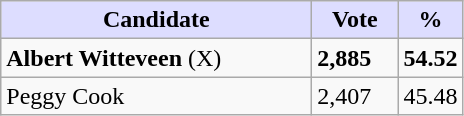<table class="wikitable">
<tr>
<th style="background:#ddf; width:200px;">Candidate</th>
<th style="background:#ddf; width:50px;">Vote</th>
<th style="background:#ddf; width:30px;">%</th>
</tr>
<tr>
<td><strong>Albert Witteveen</strong> (X)</td>
<td><strong>2,885</strong></td>
<td><strong>54.52</strong></td>
</tr>
<tr>
<td>Peggy Cook</td>
<td>2,407</td>
<td>45.48</td>
</tr>
</table>
